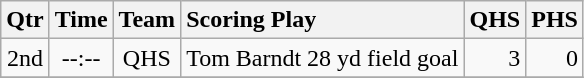<table class="wikitable">
<tr>
<th style="text-align: center;">Qtr</th>
<th style="text-align: center;">Time</th>
<th style="text-align: center;">Team</th>
<th style="text-align: left;">Scoring Play</th>
<th style="text-align: right;">QHS</th>
<th style="text-align: right;">PHS</th>
</tr>
<tr>
<td style="text-align: center;">2nd</td>
<td style="text-align: center;">--:--</td>
<td style="text-align: center;">QHS</td>
<td style="text-align: left;">Tom Barndt 28 yd field goal</td>
<td style="text-align: right;">3</td>
<td style="text-align: right;">0</td>
</tr>
<tr>
</tr>
</table>
